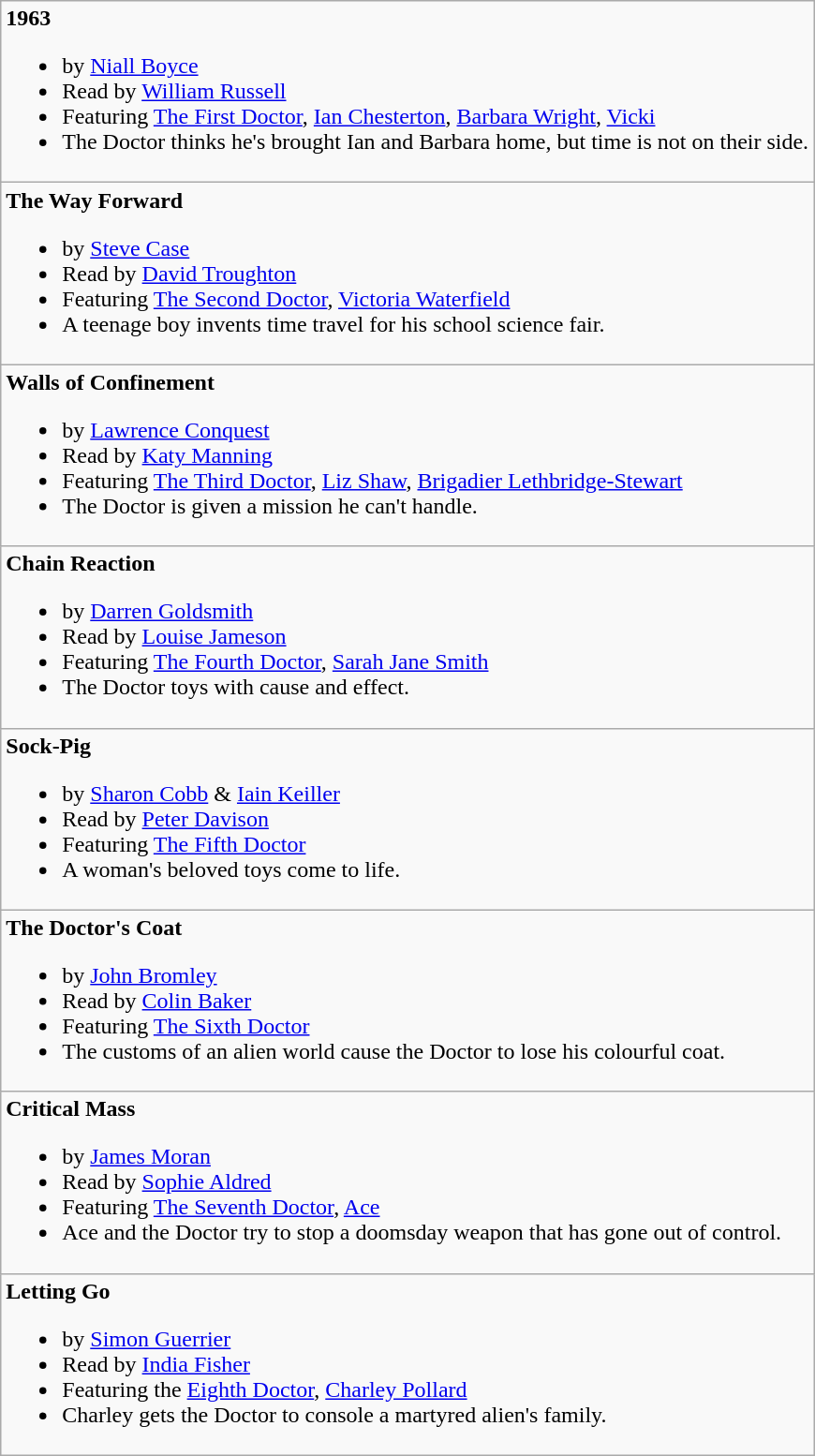<table class="wikitable">
<tr>
<td><strong>1963</strong><br><ul><li>by <a href='#'>Niall Boyce</a></li><li>Read by <a href='#'>William Russell</a></li><li>Featuring <a href='#'>The First Doctor</a>, <a href='#'>Ian Chesterton</a>, <a href='#'>Barbara Wright</a>, <a href='#'>Vicki</a></li><li>The Doctor thinks he's brought Ian and Barbara home, but time is not on their side.</li></ul></td>
</tr>
<tr>
<td><strong>The Way Forward</strong><br><ul><li>by <a href='#'>Steve Case</a></li><li>Read by <a href='#'>David Troughton</a></li><li>Featuring <a href='#'>The Second Doctor</a>, <a href='#'>Victoria Waterfield</a></li><li>A teenage boy invents time travel for his school science fair.</li></ul></td>
</tr>
<tr>
<td><strong>Walls of Confinement</strong><br><ul><li>by <a href='#'>Lawrence Conquest</a></li><li>Read by <a href='#'>Katy Manning</a></li><li>Featuring <a href='#'>The Third Doctor</a>, <a href='#'>Liz Shaw</a>, <a href='#'>Brigadier Lethbridge-Stewart</a></li><li>The Doctor is given a mission he can't handle.</li></ul></td>
</tr>
<tr>
<td><strong>Chain Reaction</strong><br><ul><li>by <a href='#'>Darren Goldsmith</a></li><li>Read by <a href='#'>Louise Jameson</a></li><li>Featuring <a href='#'>The Fourth Doctor</a>, <a href='#'>Sarah Jane Smith</a></li><li>The Doctor toys with cause and effect.</li></ul></td>
</tr>
<tr>
<td><strong>Sock-Pig</strong><br><ul><li>by <a href='#'>Sharon Cobb</a> & <a href='#'>Iain Keiller</a></li><li>Read by <a href='#'>Peter Davison</a></li><li>Featuring <a href='#'>The Fifth Doctor</a></li><li>A woman's beloved toys come to life.</li></ul></td>
</tr>
<tr>
<td><strong>The Doctor's Coat</strong><br><ul><li>by <a href='#'>John Bromley</a></li><li>Read by <a href='#'>Colin Baker</a></li><li>Featuring <a href='#'>The Sixth Doctor</a></li><li>The customs of an alien world cause the Doctor to lose his colourful coat.</li></ul></td>
</tr>
<tr>
<td><strong>Critical Mass</strong><br><ul><li>by <a href='#'>James Moran</a></li><li>Read by <a href='#'>Sophie Aldred</a></li><li>Featuring <a href='#'>The Seventh Doctor</a>, <a href='#'>Ace</a></li><li>Ace and the Doctor try to stop a doomsday weapon that has gone out of control.</li></ul></td>
</tr>
<tr>
<td><strong>Letting Go</strong><br><ul><li>by <a href='#'>Simon Guerrier</a></li><li>Read by <a href='#'>India Fisher</a></li><li>Featuring the <a href='#'>Eighth Doctor</a>, <a href='#'>Charley Pollard</a></li><li>Charley gets the Doctor to console a martyred alien's family.</li></ul></td>
</tr>
</table>
